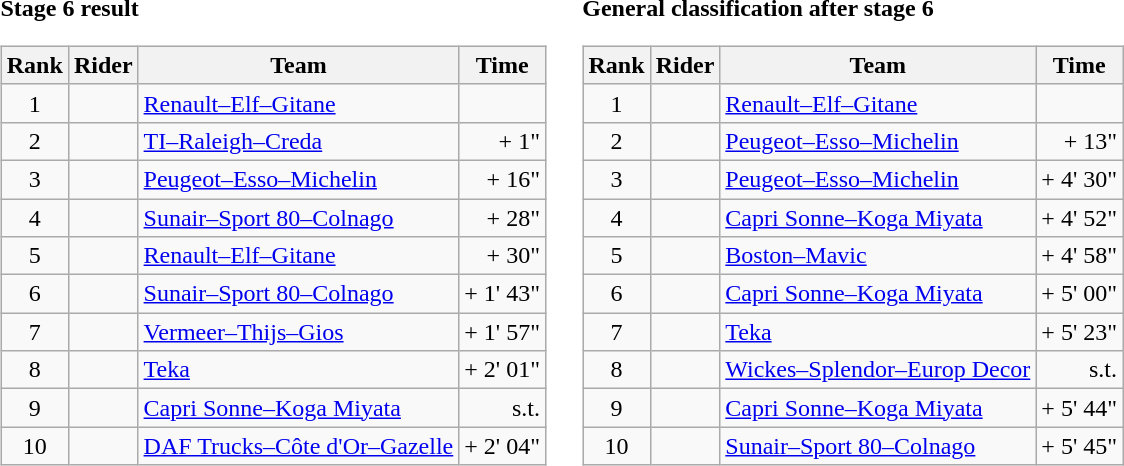<table>
<tr>
<td><strong>Stage 6 result</strong><br><table class="wikitable">
<tr>
<th scope="col">Rank</th>
<th scope="col">Rider</th>
<th scope="col">Team</th>
<th scope="col">Time</th>
</tr>
<tr>
<td style="text-align:center;">1</td>
<td> </td>
<td><a href='#'>Renault–Elf–Gitane</a></td>
<td style="text-align:right;"></td>
</tr>
<tr>
<td style="text-align:center;">2</td>
<td></td>
<td><a href='#'>TI–Raleigh–Creda</a></td>
<td style="text-align:right;">+ 1"</td>
</tr>
<tr>
<td style="text-align:center;">3</td>
<td></td>
<td><a href='#'>Peugeot–Esso–Michelin</a></td>
<td style="text-align:right;">+ 16"</td>
</tr>
<tr>
<td style="text-align:center;">4</td>
<td></td>
<td><a href='#'>Sunair–Sport 80–Colnago</a></td>
<td style="text-align:right;">+ 28"</td>
</tr>
<tr>
<td style="text-align:center;">5</td>
<td></td>
<td><a href='#'>Renault–Elf–Gitane</a></td>
<td style="text-align:right;">+ 30"</td>
</tr>
<tr>
<td style="text-align:center;">6</td>
<td></td>
<td><a href='#'>Sunair–Sport 80–Colnago</a></td>
<td style="text-align:right;">+ 1' 43"</td>
</tr>
<tr>
<td style="text-align:center;">7</td>
<td></td>
<td><a href='#'>Vermeer–Thijs–Gios</a></td>
<td style="text-align:right;">+ 1' 57"</td>
</tr>
<tr>
<td style="text-align:center;">8</td>
<td></td>
<td><a href='#'>Teka</a></td>
<td style="text-align:right;">+ 2' 01"</td>
</tr>
<tr>
<td style="text-align:center;">9</td>
<td></td>
<td><a href='#'>Capri Sonne–Koga Miyata</a></td>
<td style="text-align:right;">s.t.</td>
</tr>
<tr>
<td style="text-align:center;">10</td>
<td></td>
<td><a href='#'>DAF Trucks–Côte d'Or–Gazelle</a></td>
<td style="text-align:right;">+ 2' 04"</td>
</tr>
</table>
</td>
<td></td>
<td><strong>General classification after stage 6</strong><br><table class="wikitable">
<tr>
<th scope="col">Rank</th>
<th scope="col">Rider</th>
<th scope="col">Team</th>
<th scope="col">Time</th>
</tr>
<tr>
<td style="text-align:center;">1</td>
<td> </td>
<td><a href='#'>Renault–Elf–Gitane</a></td>
<td style="text-align:right;"></td>
</tr>
<tr>
<td style="text-align:center;">2</td>
<td></td>
<td><a href='#'>Peugeot–Esso–Michelin</a></td>
<td style="text-align:right;">+ 13"</td>
</tr>
<tr>
<td style="text-align:center;">3</td>
<td></td>
<td><a href='#'>Peugeot–Esso–Michelin</a></td>
<td style="text-align:right;">+ 4' 30"</td>
</tr>
<tr>
<td style="text-align:center;">4</td>
<td></td>
<td><a href='#'>Capri Sonne–Koga Miyata</a></td>
<td style="text-align:right;">+ 4' 52"</td>
</tr>
<tr>
<td style="text-align:center;">5</td>
<td></td>
<td><a href='#'>Boston–Mavic</a></td>
<td style="text-align:right;">+ 4' 58"</td>
</tr>
<tr>
<td style="text-align:center;">6</td>
<td></td>
<td><a href='#'>Capri Sonne–Koga Miyata</a></td>
<td style="text-align:right;">+ 5' 00"</td>
</tr>
<tr>
<td style="text-align:center;">7</td>
<td></td>
<td><a href='#'>Teka</a></td>
<td style="text-align:right;">+ 5' 23"</td>
</tr>
<tr>
<td style="text-align:center;">8</td>
<td></td>
<td><a href='#'>Wickes–Splendor–Europ Decor</a></td>
<td style="text-align:right;">s.t.</td>
</tr>
<tr>
<td style="text-align:center;">9</td>
<td></td>
<td><a href='#'>Capri Sonne–Koga Miyata</a></td>
<td style="text-align:right;">+ 5' 44"</td>
</tr>
<tr>
<td style="text-align:center;">10</td>
<td></td>
<td><a href='#'>Sunair–Sport 80–Colnago</a></td>
<td style="text-align:right;">+ 5' 45"</td>
</tr>
</table>
</td>
</tr>
</table>
